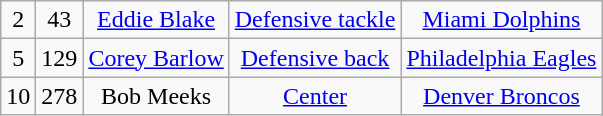<table class="wikitable" style="text-align:center">
<tr>
<td>2</td>
<td>43</td>
<td><a href='#'>Eddie Blake</a></td>
<td><a href='#'>Defensive tackle</a></td>
<td><a href='#'>Miami Dolphins</a></td>
</tr>
<tr>
<td>5</td>
<td>129</td>
<td><a href='#'>Corey Barlow</a></td>
<td><a href='#'>Defensive back</a></td>
<td><a href='#'>Philadelphia Eagles</a></td>
</tr>
<tr>
<td>10</td>
<td>278</td>
<td>Bob Meeks</td>
<td><a href='#'>Center</a></td>
<td><a href='#'>Denver Broncos</a></td>
</tr>
</table>
